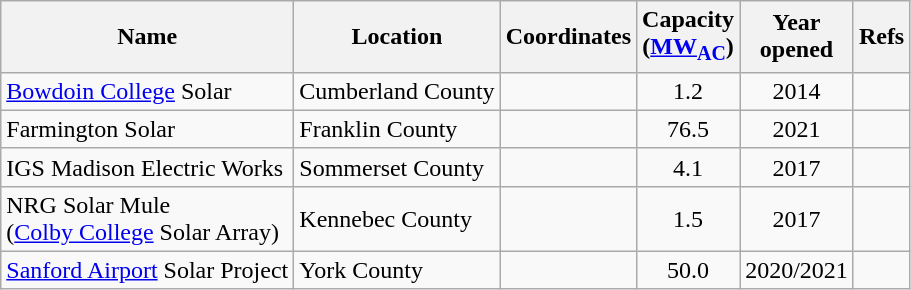<table class="wikitable sortable">
<tr>
<th>Name</th>
<th>Location</th>
<th>Coordinates</th>
<th>Capacity<br>(<a href='#'>MW<sub>AC</sub></a>)</th>
<th>Year<br>opened</th>
<th>Refs</th>
</tr>
<tr>
<td><a href='#'>Bowdoin College</a> Solar</td>
<td>Cumberland County</td>
<td></td>
<td align="center">1.2</td>
<td align="center">2014</td>
<td></td>
</tr>
<tr>
<td>Farmington Solar</td>
<td>Franklin County</td>
<td></td>
<td align="center">76.5</td>
<td align="center">2021</td>
<td></td>
</tr>
<tr>
<td>IGS Madison Electric Works</td>
<td>Sommerset County</td>
<td></td>
<td align="center">4.1</td>
<td align="center">2017</td>
<td></td>
</tr>
<tr>
<td>NRG Solar Mule<br>(<a href='#'>Colby College</a> Solar Array)</td>
<td>Kennebec County</td>
<td></td>
<td align="center">1.5</td>
<td align="center">2017</td>
<td></td>
</tr>
<tr>
<td><a href='#'>Sanford Airport</a> Solar Project</td>
<td>York County</td>
<td></td>
<td align="center">50.0</td>
<td align="center">2020/2021</td>
<td></td>
</tr>
</table>
